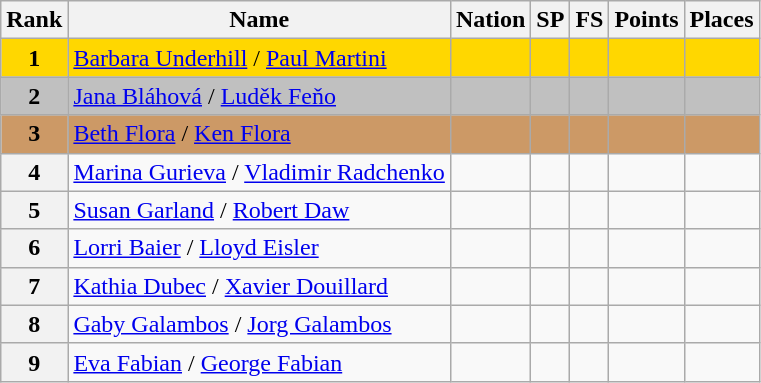<table class="wikitable">
<tr>
<th>Rank</th>
<th>Name</th>
<th>Nation</th>
<th>SP</th>
<th>FS</th>
<th>Points</th>
<th>Places</th>
</tr>
<tr bgcolor=gold>
<td align=center><strong>1</strong></td>
<td><a href='#'>Barbara Underhill</a> / <a href='#'>Paul Martini</a></td>
<td></td>
<td></td>
<td></td>
<td></td>
<td></td>
</tr>
<tr bgcolor=silver>
<td align=center><strong>2</strong></td>
<td><a href='#'>Jana Bláhová</a> / <a href='#'>Luděk Feňo</a></td>
<td></td>
<td></td>
<td></td>
<td></td>
<td></td>
</tr>
<tr bgcolor=cc9966>
<td align=center><strong>3</strong></td>
<td><a href='#'>Beth Flora</a> / <a href='#'>Ken Flora</a></td>
<td></td>
<td></td>
<td></td>
<td></td>
<td></td>
</tr>
<tr>
<th>4</th>
<td><a href='#'>Marina Gurieva</a> / <a href='#'>Vladimir Radchenko</a></td>
<td></td>
<td></td>
<td></td>
<td></td>
<td></td>
</tr>
<tr>
<th>5</th>
<td><a href='#'>Susan Garland</a> / <a href='#'>Robert Daw</a></td>
<td></td>
<td></td>
<td></td>
<td></td>
<td></td>
</tr>
<tr>
<th>6</th>
<td><a href='#'>Lorri Baier</a> / <a href='#'>Lloyd Eisler</a></td>
<td></td>
<td></td>
<td></td>
<td></td>
<td></td>
</tr>
<tr>
<th>7</th>
<td><a href='#'>Kathia Dubec</a> / <a href='#'>Xavier Douillard</a></td>
<td></td>
<td></td>
<td></td>
<td></td>
<td></td>
</tr>
<tr>
<th>8</th>
<td><a href='#'>Gaby Galambos</a> / <a href='#'>Jorg Galambos</a></td>
<td></td>
<td></td>
<td></td>
<td></td>
<td></td>
</tr>
<tr>
<th>9</th>
<td><a href='#'>Eva Fabian</a> / <a href='#'>George Fabian</a></td>
<td></td>
<td></td>
<td></td>
<td></td>
<td></td>
</tr>
</table>
